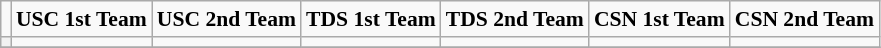<table class="wikitable" style="white-space:nowrap; font-size:90%;">
<tr>
<td></td>
<td><strong>USC 1st Team</strong></td>
<td><strong>USC 2nd Team</strong></td>
<td><strong>TDS 1st Team</strong></td>
<td><strong>TDS 2nd Team</strong></td>
<td><strong>CSN 1st Team</strong></td>
<td><strong>CSN 2nd Team</strong></td>
</tr>
<tr>
<th></th>
<td></td>
<td></td>
<td></td>
<td></td>
<td></td>
<td></td>
</tr>
<tr>
</tr>
</table>
